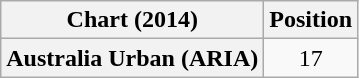<table class="wikitable sortable plainrowheaders" style="text-align:center">
<tr>
<th>Chart (2014)</th>
<th>Position</th>
</tr>
<tr>
<th scope="row">Australia Urban (ARIA)</th>
<td>17</td>
</tr>
</table>
